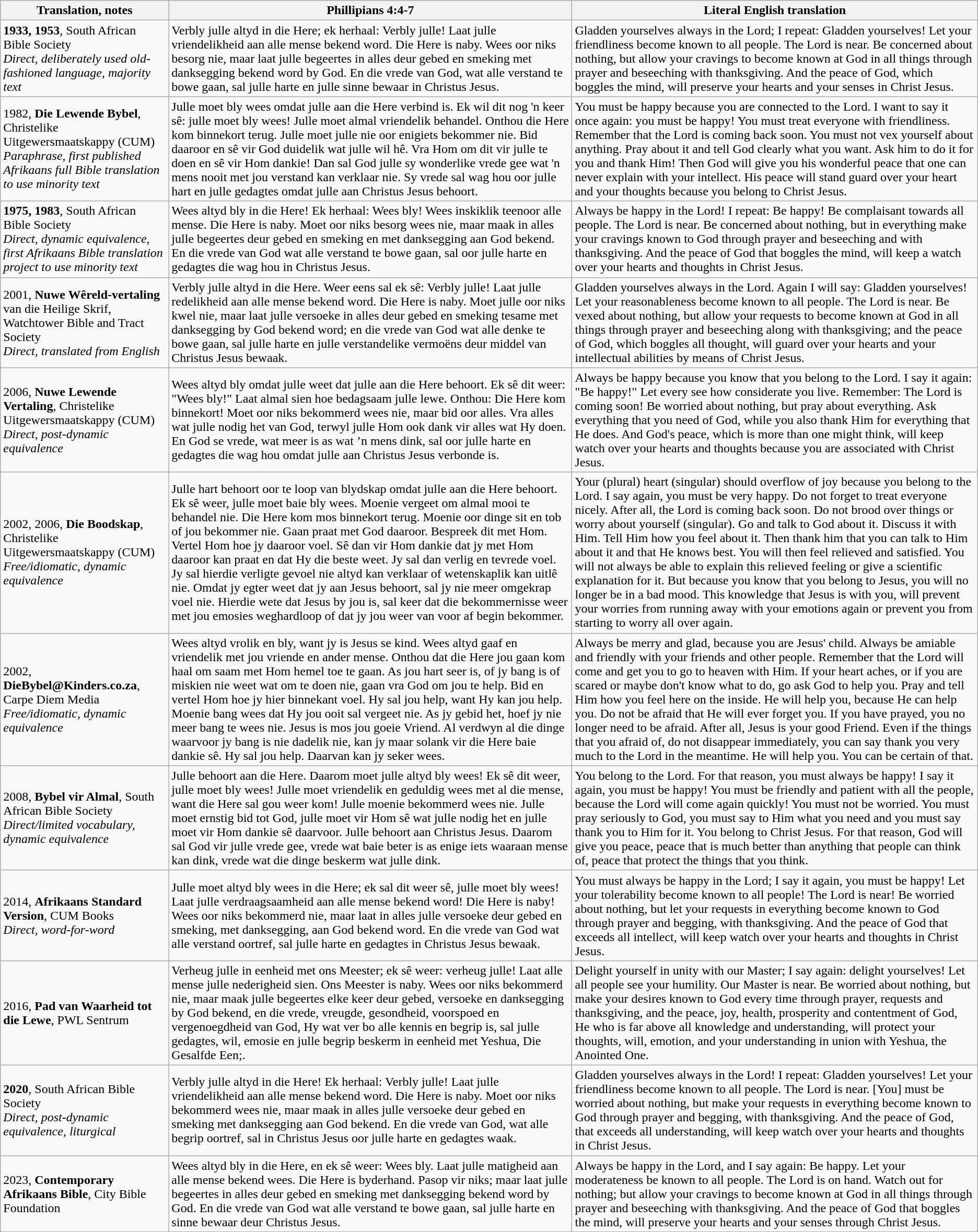<table class="wikitable">
<tr>
<th>Translation, notes</th>
<th>Phillipians 4:4-7</th>
<th>Literal English translation</th>
</tr>
<tr>
<td><strong>1933, 1953</strong>, South African Bible Society<br><em>Direct, deliberately used old-fashioned language, majority text</em></td>
<td>Verbly julle altyd in die Here; ek herhaal: Verbly julle! Laat julle vriendelikheid aan alle mense bekend word. Die Here is naby. Wees oor niks besorg nie, maar laat julle begeertes in alles deur gebed en smeking met danksegging bekend word by God. En die vrede van God, wat alle verstand te bowe gaan, sal julle harte en julle sinne bewaar in Christus Jesus.</td>
<td>Gladden yourselves always in the Lord; I repeat: Gladden yourselves! Let your friendliness become known to all people. The Lord is near. Be concerned about nothing, but allow your cravings to become known at God in all things through prayer and beseeching with thanksgiving. And the peace of God, which boggles the mind, will preserve your hearts and your senses in Christ Jesus.</td>
</tr>
<tr>
<td>1982, <strong>Die Lewende Bybel</strong>, Christelike Uitgewersmaatskappy (CUM)<br><em>Paraphrase, first published Afrikaans full Bible translation to use minority text</em></td>
<td>Julle moet bly wees omdat julle aan die Here verbind is. Ek wil dit nog 'n keer sê: julle moet bly wees! Julle moet almal vriendelik behandel. Onthou die Here kom binnekort terug. Julle moet julle nie oor enigiets bekommer nie. Bid daaroor en sê vir God duidelik wat julle wil hê. Vra Hom om dit vir julle te doen en sê vir Hom dankie! Dan sal God julle sy wonderlike vrede gee wat 'n mens nooit met jou verstand kan verklaar nie. Sy vrede sal wag hou oor julle hart en julle gedagtes omdat julle aan Christus Jesus behoort.</td>
<td>You must be happy because you are connected to the Lord. I want to say it once again: you must be happy! You must treat everyone with friendliness. Remember that the Lord is coming back soon. You must not vex yourself about anything. Pray about it and tell God clearly what you want. Ask him to do it for you and thank Him! Then God will give you his wonderful peace that one can never explain with your intellect. His peace will stand guard over your heart and your thoughts because you belong to Christ Jesus.</td>
</tr>
<tr>
<td><strong>1975, 1983</strong>, South African Bible Society<br><em>Direct, dynamic equivalence, first Afrikaans Bible translation project to use minority text</em></td>
<td>Wees altyd bly in die Here! Ek herhaal: Wees bly! Wees inskiklik teenoor alle mense. Die Here is naby. Moet oor niks besorg wees nie, maar maak in alles julle begeertes deur gebed en smeking en met danksegging aan God bekend. En die vrede van God wat alle verstand te bowe gaan, sal oor julle harte en gedagtes die wag hou in Christus Jesus.</td>
<td>Always be happy in the Lord! I repeat: Be happy! Be complaisant towards all people. The Lord is near. Be concerned about nothing, but in everything make your cravings known to God through prayer and beseeching and with thanksgiving. And the peace of God that boggles the mind, will keep a watch over your hearts and thoughts in Christ Jesus.</td>
</tr>
<tr>
<td>2001, <strong>Nuwe Wêreld-vertaling</strong> van die Heilige Skrif, Watchtower Bible and Tract Society<br><em>Direct, translated from English</em></td>
<td>Verbly julle altyd in die Here. Weer eens sal ek sê: Verbly julle! Laat julle redelikheid aan alle mense bekend word. Die Here is naby. Moet julle oor niks kwel nie, maar laat julle versoeke in alles deur gebed en smeking tesame met danksegging by God bekend word; en die vrede van God wat alle denke te bowe gaan, sal julle harte en julle verstandelike vermoëns deur middel van Christus Jesus bewaak.</td>
<td>Gladden yourselves always in the Lord. Again I will say: Gladden yourselves! Let your reasonableness become known to all people. The Lord is near. Be vexed about nothing, but allow your requests to become known at God in all things through prayer and beseeching along with thanksgiving; and the peace of God, which boggles all thought, will guard over your hearts and your intellectual abilities by means of Christ Jesus.</td>
</tr>
<tr>
<td>2006, <strong>Nuwe Lewende Vertaling</strong>, Christelike Uitgewersmaatskappy (CUM)<br><em>Direct, post-dynamic equivalence</em></td>
<td>Wees altyd bly omdat julle weet dat julle aan die Here behoort. Ek sê dit weer: "Wees bly!" Laat almal sien hoe bedagsaam julle lewe. Onthou: Die Here kom binnekort! Moet oor niks bekommerd wees nie, maar bid oor alles. Vra alles wat julle nodig het van God, terwyl julle Hom ook dank vir alles wat Hy doen. En God se vrede, wat meer is as wat ’n mens dink, sal oor julle harte en gedagtes die wag hou omdat julle aan Christus Jesus verbonde is.</td>
<td>Always be happy because you know that you belong to the Lord. I say it again: "Be happy!" Let every see how considerate you live. Remember: The Lord is coming soon! Be worried about nothing, but pray about everything. Ask everything that you need of God, while you also thank Him for everything that He does. And God's peace, which is more than one might think, will keep watch over your hearts and thoughts because you are associated with Christ Jesus.</td>
</tr>
<tr>
<td>2002, 2006, <strong>Die Boodskap</strong>, Christelike Uitgewersmaatskappy (CUM)<br><em>Free/idiomatic, dynamic equivalence</em></td>
<td>Julle hart behoort oor te loop van blydskap omdat julle aan die Here behoort. Ek sê weer, julle moet baie bly wees. Moenie vergeet om almal mooi te behandel nie. Die Here kom mos binnekort terug. Moenie oor dinge sit en tob of jou bekommer nie. Gaan praat met God daaroor. Bespreek dit met Hom. Vertel Hom hoe jy daaroor voel. Sê dan vir Hom dankie dat jy met Hom daaroor kan praat en dat Hy die beste weet. Jy sal dan verlig en tevrede voel. Jy sal hierdie verligte gevoel nie altyd kan verklaar of wetenskaplik kan uitlê nie. Omdat jy egter weet dat jy aan Jesus behoort, sal jy nie meer omgekrap voel nie. Hierdie wete dat Jesus by jou is, sal keer dat die bekommernisse weer met jou emosies weghardloop of dat jy jou weer van voor af begin bekommer.</td>
<td>Your (plural) heart (singular) should overflow of joy because you belong to the Lord. I say again, you must be very happy. Do not forget to treat everyone nicely. After all, the Lord is coming back soon. Do not brood over things or worry about yourself (singular). Go and talk to God about it. Discuss it with Him. Tell Him how you feel about it. Then thank him that you can talk to Him about it and that He knows best. You will then feel relieved and satisfied. You will not always be able to explain this relieved feeling or give a scientific explanation for it. But because you know that you belong to Jesus, you will no longer be in a bad mood. This knowledge that Jesus is with you, will prevent your worries from running away with your emotions again or prevent you from starting to worry all over again.</td>
</tr>
<tr>
<td>2002, <strong>DieBybel@Kinders.co.za</strong>, Carpe Diem Media<br><em>Free/idiomatic, dynamic equivalence</em></td>
<td>Wees altyd vrolik en bly, want jy is Jesus se kind. Wees altyd gaaf en vriendelik met jou vriende en ander mense. Onthou dat die Here jou gaan kom haal om saam met Hom hemel toe te gaan. As jou hart seer is, of jy bang is of miskien nie weet wat om te doen nie, gaan vra God om jou te help. Bid en vertel Hom hoe jy hier binnekant voel. Hy sal jou help, want Hy kan jou help. Moenie bang wees dat Hy jou ooit sal vergeet nie. As jy gebid het, hoef jy nie meer bang te wees nie. Jesus is mos jou goeie Vriend. Al verdwyn al die dinge waarvoor jy bang is nie dadelik nie, kan jy maar solank vir die Here baie dankie sê. Hy sal jou help. Daarvan kan jy seker wees.</td>
<td>Always be merry and glad, because you are Jesus' child. Always be amiable and friendly with your friends and other people. Remember that the Lord will come and get you to go to heaven with Him. If your heart aches, or if you are scared or maybe don't know what to do, go ask God to help you. Pray and tell Him how you feel here on the inside. He will help you, because He can help you. Do not be afraid that He will ever forget you. If you have prayed, you no longer need to be afraid. After all, Jesus is your good Friend. Even if the things that you afraid of, do not disappear immediately, you can say thank you very much to the Lord in the meantime. He will help you. You can be certain of that.</td>
</tr>
<tr>
<td>2008, <strong>Bybel vir Almal</strong>, South African Bible Society<br><em>Direct/limited vocabulary, dynamic equivalence</em></td>
<td>Julle behoort aan die Here. Daarom moet julle altyd bly wees! Ek sê dit weer, julle moet bly wees! Julle moet vriendelik en geduldig wees met al die mense, want die Here sal gou weer kom! Julle moenie bekommerd wees nie. Julle moet ernstig bid tot God, julle moet vir Hom sê wat julle nodig het en julle moet vir Hom dankie sê daarvoor. Julle behoort aan Christus Jesus. Daarom sal God vir julle vrede gee, vrede wat baie beter is as enige iets waaraan mense kan dink, vrede wat die dinge beskerm wat julle dink.</td>
<td>You belong to the Lord. For that reason, you must always be happy! I say it again, you must be happy! You must be friendly and patient with all the people, because the Lord will come again quickly! You must not be worried. You must pray seriously to God, you must say to Him what you need and you must say thank you to Him for it. You belong to Christ Jesus. For that reason, God will give you peace, peace that is much better than anything that people can think of, peace that protect the things that you think.</td>
</tr>
<tr>
<td>2014, <strong>Afrikaans Standard Version</strong>, CUM Books<br><em>Direct, word-for-word</em></td>
<td>Julle moet altyd bly wees in die Here; ek sal dit weer sê, julle moet bly wees! Laat julle verdraagsaamheid aan alle mense bekend word! Die Here is naby! Wees oor niks bekommerd nie, maar laat in alles julle versoeke deur gebed en smeking, met danksegging, aan God bekend word. En die vrede van God wat alle verstand oortref, sal julle harte en gedagtes in Christus Jesus bewaak.</td>
<td>You must always be happy in the Lord; I say it again, you must be happy! Let your tolerability become known to all people! The Lord is near! Be worried about nothing, but let your requests in everything become known to God through prayer and begging, with thanksgiving. And the peace of God that exceeds all intellect, will keep watch over your hearts and thoughts in Christ Jesus.</td>
</tr>
<tr>
<td>2016, <strong>Pad van Waarheid tot die Lewe</strong>, PWL Sentrum</td>
<td>Verheug julle in eenheid met ons Meester; ek sê weer: verheug julle! Laat alle mense julle nederigheid sien. Ons Meester is naby. Wees oor niks bekommerd nie, maar maak julle begeertes elke keer deur gebed, versoeke en danksegging by God bekend, en die vrede, vreugde, gesondheid, voorspoed en vergenoegdheid van God, Hy wat ver bo alle kennis en begrip is, sal julle gedagtes, wil, emosie en julle begrip beskerm in eenheid met Yeshua, Die Gesalfde Een;.</td>
<td>Delight yourself in unity with our Master; I say again: delight yourselves! Let all people see your humility. Our Master is near. Be worried about nothing, but make your desires known to God every time through prayer, requests and thanksgiving, and the peace, joy, health, prosperity and contentment of God, He who is far above all knowledge and understanding, will protect your thoughts, will, emotion, and your understanding in union with Yeshua, the Anointed One.</td>
</tr>
<tr>
<td><strong>2020</strong>, South African Bible Society<br><em>Direct, post-dynamic equivalence, liturgical</em></td>
<td>Verbly julle altyd in die Here! Ek herhaal: Verbly julle! Laat julle vriendelikheid aan alle mense bekend word. Die Here is naby. Moet oor niks bekommerd wees nie, maar maak in alles julle versoeke deur gebed en smeking met danksegging aan God bekend. En die vrede van God, wat alle begrip oortref, sal in Christus Jesus oor julle harte en gedagtes waak.</td>
<td>Gladden yourselves always in the Lord! I repeat: Gladden yourselves! Let your friendliness become known to all people. The Lord is near. [You] must be worried about nothing, but make your requests in everything become known to God through prayer and begging, with thanksgiving. And the peace of God, that exceeds all understanding, will keep watch over your hearts and thoughts in Christ Jesus.</td>
</tr>
<tr>
<td>2023, <strong>Contemporary Afrikaans Bible</strong>, City Bible Foundation</td>
<td>Wees altyd bly in die Here, en ek sê weer: Wees bly. Laat julle matigheid aan alle mense bekend wees. Die Here is byderhand. Pasop vir niks; maar laat julle begeertes in alles deur gebed en smeking met danksegging bekend word by God. En die vrede van God wat alle verstand te bowe gaan, sal julle harte en sinne bewaar deur Christus Jesus.</td>
<td>Always be happy in the Lord, and I say again: Be happy. Let your moderateness be known to all people. The Lord is on hand. Watch out for nothing; but allow your cravings to become known at God in all things through prayer and beseeching with thanksgiving. And the peace of God that boggles the mind, will preserve your hearts and your senses through Christ Jesus.</td>
</tr>
<tr>
</tr>
</table>
